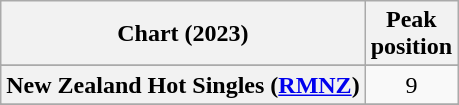<table class="wikitable sortable plainrowheaders" style="text-align:center">
<tr>
<th scope="col">Chart (2023)</th>
<th scope="col">Peak<br>position</th>
</tr>
<tr>
</tr>
<tr>
<th scope="row">New Zealand Hot Singles (<a href='#'>RMNZ</a>)</th>
<td>9</td>
</tr>
<tr>
</tr>
<tr>
</tr>
<tr>
</tr>
</table>
